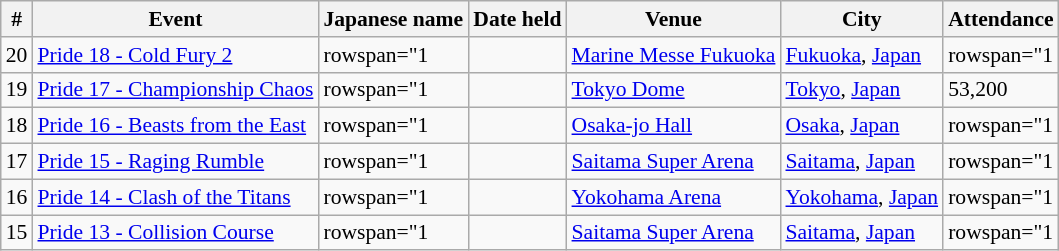<table class="sortable wikitable succession-box" style="font-size:90%;">
<tr>
<th>#</th>
<th>Event</th>
<th>Japanese name</th>
<th>Date held</th>
<th>Venue</th>
<th>City</th>
<th>Attendance</th>
</tr>
<tr>
<td style="text-align:center">20</td>
<td><a href='#'>Pride 18 - Cold Fury 2</a></td>
<td>rowspan="1 </td>
<td></td>
<td><a href='#'>Marine Messe Fukuoka</a></td>
<td><a href='#'>Fukuoka</a>, <a href='#'>Japan</a></td>
<td>rowspan="1 </td>
</tr>
<tr>
<td style="text-align:center">19</td>
<td><a href='#'>Pride 17 - Championship Chaos</a></td>
<td>rowspan="1 </td>
<td></td>
<td><a href='#'>Tokyo Dome</a></td>
<td><a href='#'>Tokyo</a>, <a href='#'>Japan</a></td>
<td>53,200</td>
</tr>
<tr>
<td style="text-align:center">18</td>
<td><a href='#'>Pride 16 - Beasts from the East</a></td>
<td>rowspan="1 </td>
<td></td>
<td><a href='#'>Osaka-jo Hall</a></td>
<td><a href='#'>Osaka</a>, <a href='#'>Japan</a></td>
<td>rowspan="1 </td>
</tr>
<tr>
<td style="text-align:center">17</td>
<td><a href='#'>Pride 15 - Raging Rumble</a></td>
<td>rowspan="1 </td>
<td></td>
<td><a href='#'>Saitama Super Arena</a></td>
<td><a href='#'>Saitama</a>, <a href='#'>Japan</a></td>
<td>rowspan="1 </td>
</tr>
<tr>
<td style="text-align:center">16</td>
<td><a href='#'>Pride 14 - Clash of the Titans</a></td>
<td>rowspan="1 </td>
<td></td>
<td><a href='#'>Yokohama Arena</a></td>
<td><a href='#'>Yokohama</a>, <a href='#'>Japan</a></td>
<td>rowspan="1 </td>
</tr>
<tr>
<td style="text-align:center">15</td>
<td><a href='#'>Pride 13 - Collision Course</a></td>
<td>rowspan="1 </td>
<td></td>
<td><a href='#'>Saitama Super Arena</a></td>
<td><a href='#'>Saitama</a>, <a href='#'>Japan</a></td>
<td>rowspan="1 </td>
</tr>
</table>
